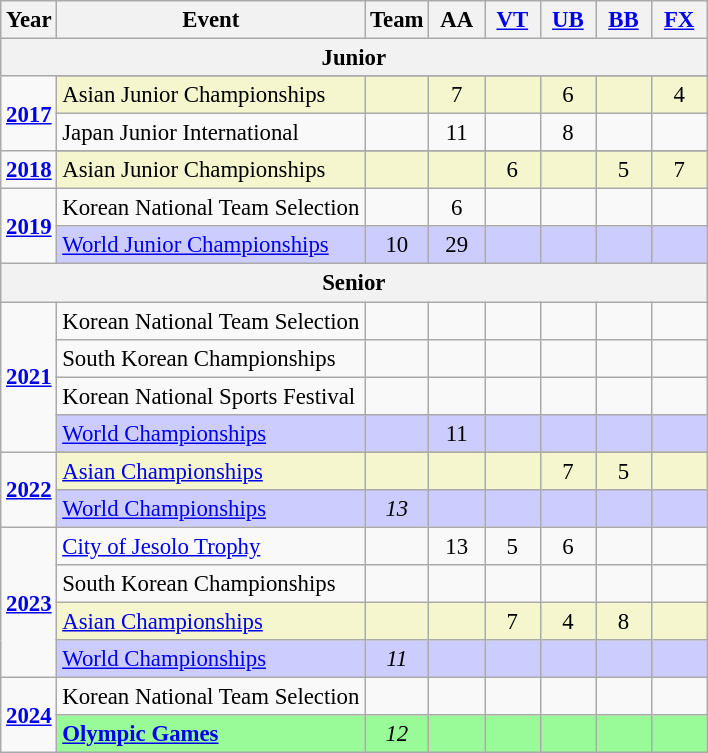<table class="wikitable" style="text-align:center; font-size:95%;">
<tr>
<th align="center">Year</th>
<th align="center">Event</th>
<th style="width:30px;">Team</th>
<th style="width:30px;">AA</th>
<th style="width:30px;"><a href='#'>VT</a></th>
<th style="width:30px;"><a href='#'>UB</a></th>
<th style="width:30px;"><a href='#'>BB</a></th>
<th style="width:30px;"><a href='#'>FX</a></th>
</tr>
<tr>
<th colspan="8">Junior</th>
</tr>
<tr>
<td rowspan=3><strong><a href='#'>2017</a></strong></td>
</tr>
<tr bgcolor=#F5F6CE>
<td align=left>Asian Junior Championships</td>
<td></td>
<td>7</td>
<td></td>
<td>6</td>
<td></td>
<td>4</td>
</tr>
<tr>
<td align=left>Japan Junior International</td>
<td></td>
<td>11</td>
<td></td>
<td>8</td>
<td></td>
<td></td>
</tr>
<tr>
<td rowspan=2><strong><a href='#'>2018</a></strong></td>
</tr>
<tr bgcolor=#F5F6CE>
<td align=left>Asian Junior Championships</td>
<td></td>
<td></td>
<td>6</td>
<td></td>
<td>5</td>
<td>7</td>
</tr>
<tr>
<td rowspan=2><strong><a href='#'>2019</a></strong></td>
<td align=left>Korean National Team Selection</td>
<td></td>
<td>6</td>
<td></td>
<td></td>
<td></td>
<td></td>
</tr>
<tr bgcolor=#CCCCFF>
<td align=left><a href='#'>World Junior Championships</a></td>
<td>10</td>
<td>29</td>
<td></td>
<td></td>
<td></td>
<td></td>
</tr>
<tr>
<th colspan="8">Senior</th>
</tr>
<tr>
<td rowspan=4><strong><a href='#'>2021</a></strong></td>
<td align=left>Korean National Team Selection</td>
<td></td>
<td></td>
<td></td>
<td></td>
<td></td>
<td></td>
</tr>
<tr>
<td align=left>South Korean Championships</td>
<td></td>
<td></td>
<td></td>
<td></td>
<td></td>
<td></td>
</tr>
<tr>
<td align=left>Korean National Sports Festival</td>
<td></td>
<td></td>
<td></td>
<td></td>
<td></td>
<td></td>
</tr>
<tr bgcolor=#CCCCFF>
<td align=left><a href='#'>World Championships</a></td>
<td></td>
<td>11</td>
<td></td>
<td></td>
<td></td>
<td></td>
</tr>
<tr>
<td rowspan="3"><strong><a href='#'>2022</a></strong></td>
</tr>
<tr bgcolor=#F5F6CE>
<td align=left><a href='#'>Asian Championships</a></td>
<td></td>
<td></td>
<td></td>
<td>7</td>
<td>5</td>
<td></td>
</tr>
<tr bgcolor=#CCCCFF>
<td align=left><a href='#'>World Championships</a></td>
<td><em>13</em></td>
<td></td>
<td></td>
<td></td>
<td></td>
<td></td>
</tr>
<tr>
<td rowspan="4"><strong><a href='#'>2023</a></strong></td>
<td align=left><a href='#'>City of Jesolo Trophy</a></td>
<td></td>
<td>13</td>
<td>5</td>
<td>6</td>
<td></td>
<td></td>
</tr>
<tr>
<td align=left>South Korean Championships</td>
<td></td>
<td></td>
<td></td>
<td></td>
<td></td>
<td></td>
</tr>
<tr bgcolor=#F5F6CE>
<td align=left><a href='#'>Asian Championships</a></td>
<td></td>
<td></td>
<td>7</td>
<td>4</td>
<td>8</td>
<td></td>
</tr>
<tr bgcolor=#CCCCFF>
<td align=left><a href='#'>World Championships</a></td>
<td><em>11</em></td>
<td></td>
<td></td>
<td></td>
<td></td>
<td></td>
</tr>
<tr>
<td rowspan="2"><strong><a href='#'>2024</a></strong></td>
<td align=left>Korean National Team Selection</td>
<td></td>
<td></td>
<td></td>
<td></td>
<td></td>
<td></td>
</tr>
<tr bgcolor=98FB98>
<td align=left><strong><a href='#'>Olympic Games</a></strong></td>
<td><em>12</em></td>
<td></td>
<td></td>
<td></td>
<td></td>
<td></td>
</tr>
</table>
